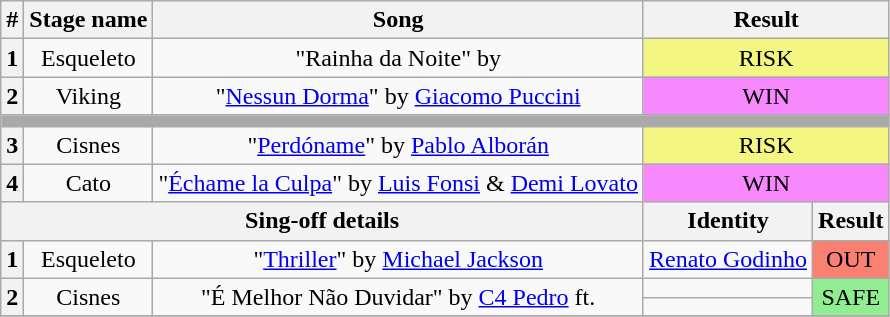<table class="wikitable plainrowheaders" style="text-align: center;">
<tr>
<th>#</th>
<th>Stage name</th>
<th>Song</th>
<th colspan=2>Result</th>
</tr>
<tr>
<th>1</th>
<td>Esqueleto</td>
<td>"Rainha da Noite" by </td>
<td colspan=2 bgcolor="#F3F781">RISK</td>
</tr>
<tr>
<th>2</th>
<td>Viking</td>
<td>"<a href='#'>Nessun Dorma</a>" by <a href='#'>Giacomo Puccini</a></td>
<td colspan=2 bgcolor="#F888FD">WIN</td>
</tr>
<tr>
<td colspan="5" style="background:darkgray"></td>
</tr>
<tr>
<th>3</th>
<td>Cisnes</td>
<td>"<a href='#'>Perdóname</a>" by <a href='#'>Pablo Alborán</a></td>
<td colspan=2 bgcolor="#F3F781">RISK</td>
</tr>
<tr>
<th>4</th>
<td>Cato</td>
<td>"<a href='#'>Échame la Culpa</a>" by <a href='#'>Luis Fonsi</a> & <a href='#'>Demi Lovato</a></td>
<td colspan=2 bgcolor="#F888FD">WIN</td>
</tr>
<tr>
<th colspan="3">Sing-off details</th>
<th>Identity</th>
<th>Result</th>
</tr>
<tr>
<th>1</th>
<td>Esqueleto</td>
<td>"<a href='#'>Thriller</a>" by <a href='#'>Michael Jackson</a></td>
<td><a href='#'>Renato Godinho</a></td>
<td bgcolor=salmon>OUT</td>
</tr>
<tr>
<th rowspan="2">2</th>
<td rowspan="2">Cisnes</td>
<td rowspan="2">"É Melhor Não Duvidar" by <a href='#'>C4 Pedro</a> ft. </td>
<td></td>
<td rowspan="2" bgcolor=lightgreen>SAFE</td>
</tr>
<tr>
<td></td>
</tr>
<tr>
</tr>
</table>
